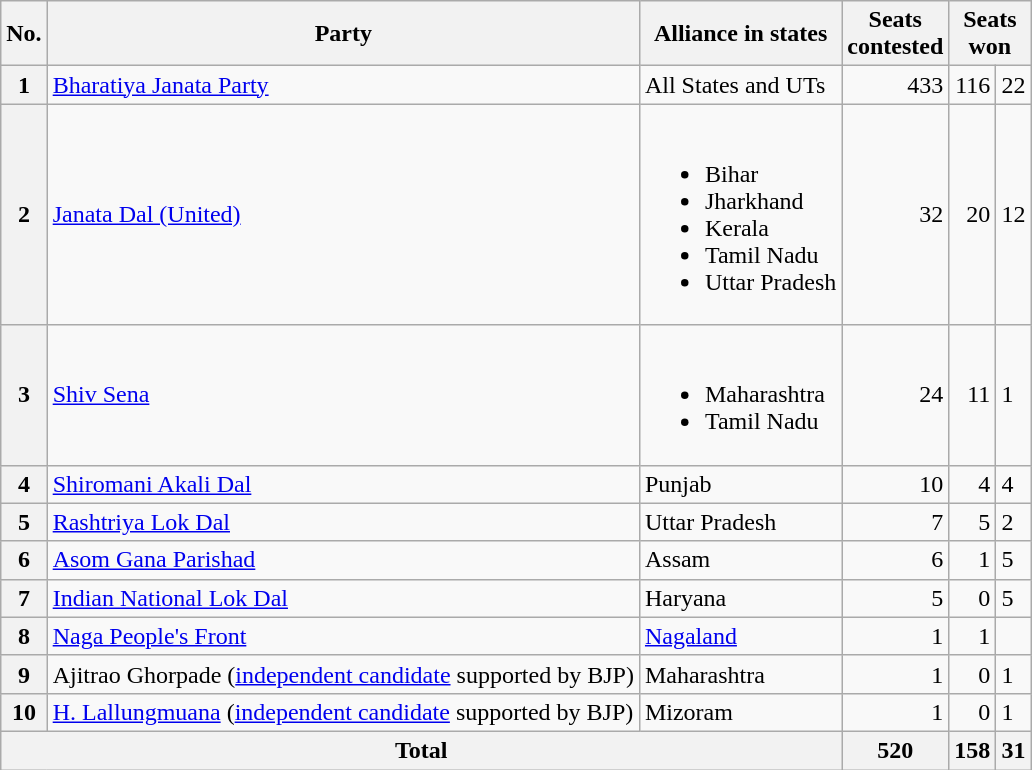<table class="wikitable sortable" style="border:1px solid black; border:0">
<tr>
<th>No.</th>
<th>Party</th>
<th>Alliance in states</th>
<th>Seats <br>contested</th>
<th colspan="2">Seats <br>won</th>
</tr>
<tr>
<th align="center">1</th>
<td><a href='#'>Bharatiya Janata Party</a></td>
<td>All States and UTs</td>
<td align=right>433</td>
<td align=right>116</td>
<td> 22</td>
</tr>
<tr>
<th align="center">2</th>
<td><a href='#'>Janata Dal (United)</a></td>
<td><br><ul><li>Bihar</li><li>Jharkhand</li><li>Kerala</li><li>Tamil Nadu</li><li>Uttar Pradesh</li></ul></td>
<td align=right>32</td>
<td align=right>20</td>
<td> 12</td>
</tr>
<tr>
<th align="center">3</th>
<td><a href='#'>Shiv Sena</a></td>
<td><br><ul><li>Maharashtra</li><li>Tamil Nadu</li></ul></td>
<td align=right>24</td>
<td align=right>11</td>
<td> 1</td>
</tr>
<tr>
<th align="center">4</th>
<td><a href='#'>Shiromani Akali Dal</a></td>
<td>Punjab</td>
<td align="right">10</td>
<td align="right">4</td>
<td> 4</td>
</tr>
<tr>
<th align="center">5</th>
<td><a href='#'>Rashtriya Lok Dal</a></td>
<td>Uttar Pradesh</td>
<td align="right">7</td>
<td align="right">5</td>
<td> 2</td>
</tr>
<tr>
<th align="center">6</th>
<td><a href='#'>Asom Gana Parishad</a></td>
<td>Assam</td>
<td align=right>6</td>
<td align=right>1</td>
<td> 5</td>
</tr>
<tr>
<th align="center">7</th>
<td><a href='#'>Indian National Lok Dal</a></td>
<td>Haryana</td>
<td align=right>5</td>
<td align=right>0</td>
<td> 5</td>
</tr>
<tr>
<th align="center">8</th>
<td><a href='#'>Naga People's Front</a></td>
<td><a href='#'>Nagaland</a></td>
<td align=right>1</td>
<td align=right>1</td>
<td></td>
</tr>
<tr>
<th align="center">9</th>
<td>Ajitrao Ghorpade (<a href='#'>independent candidate</a> supported by BJP)</td>
<td>Maharashtra</td>
<td align=right>1</td>
<td align=right>0</td>
<td> 1</td>
</tr>
<tr>
<th align="center">10</th>
<td><a href='#'>H. Lallungmuana</a> (<a href='#'>independent candidate</a> supported by BJP)</td>
<td>Mizoram</td>
<td align=right>1</td>
<td align=right>0</td>
<td> 1</td>
</tr>
<tr>
<th colspan="3" align="center"><strong>Total</strong></th>
<th align="right"><strong>520</strong></th>
<th align="right"><strong>158</strong></th>
<th> 31</th>
</tr>
</table>
